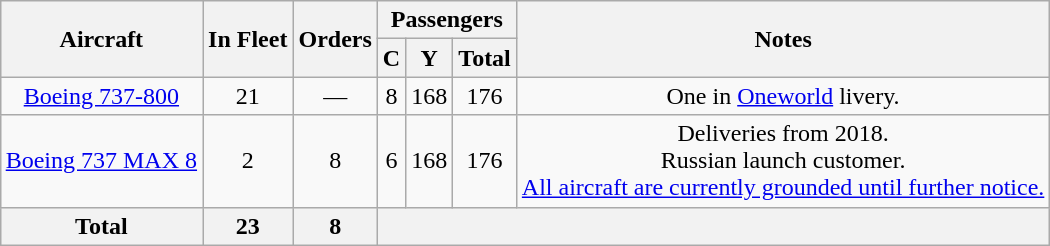<table class="wikitable" style="margin:1em auto; border-collapse:collapse;text-align:center">
<tr>
<th rowspan=2>Aircraft</th>
<th rowspan=2>In Fleet</th>
<th rowspan=2>Orders</th>
<th colspan=3>Passengers</th>
<th rowspan=2>Notes</th>
</tr>
<tr>
<th><abbr>C</abbr></th>
<th><abbr>Y</abbr></th>
<th>Total</th>
</tr>
<tr>
<td><a href='#'>Boeing 737-800</a></td>
<td>21</td>
<td>—</td>
<td>8</td>
<td>168</td>
<td>176</td>
<td>One in <a href='#'>Oneworld</a> livery.</td>
</tr>
<tr>
<td><a href='#'>Boeing 737 MAX 8</a></td>
<td>2</td>
<td>8</td>
<td>6</td>
<td>168</td>
<td>176</td>
<td>Deliveries from 2018.<br>Russian launch customer.<br><a href='#'>All aircraft are currently grounded until further notice.</a></td>
</tr>
<tr>
<th>Total</th>
<th>23</th>
<th>8</th>
<th colspan="4"></th>
</tr>
</table>
